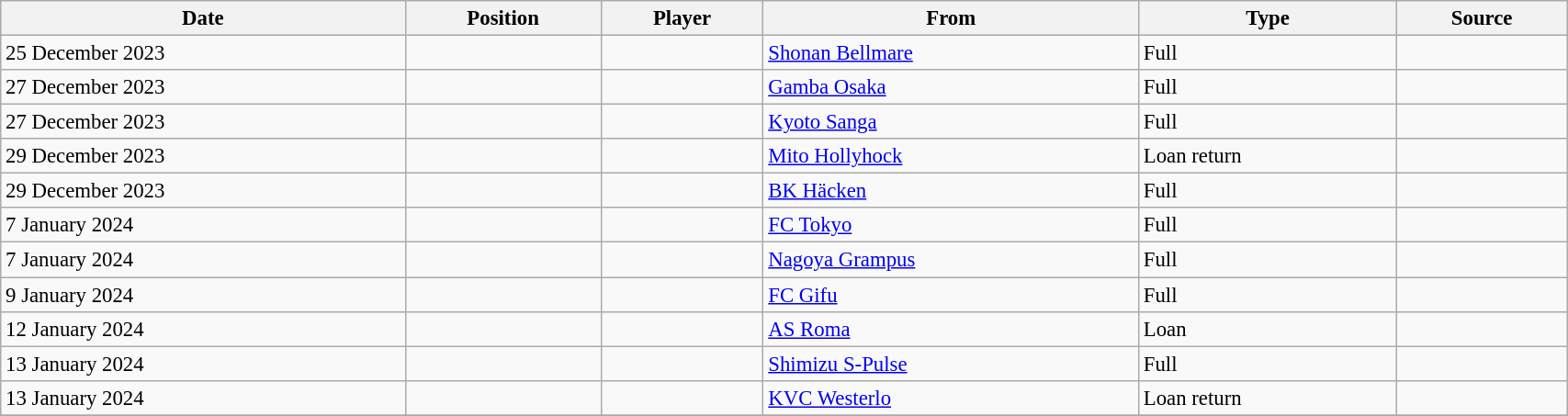<table class="wikitable sortable" style="width:90%; text-align:center; font-size:95%; text-align:left;">
<tr>
<th>Date</th>
<th>Position</th>
<th>Player</th>
<th>From</th>
<th>Type</th>
<th>Source</th>
</tr>
<tr>
<td>25 December 2023</td>
<td></td>
<td></td>
<td> <a href='#'>Shonan Bellmare</a></td>
<td>Full</td>
<td></td>
</tr>
<tr>
<td>27 December 2023</td>
<td></td>
<td></td>
<td> <a href='#'>Gamba Osaka</a></td>
<td>Full</td>
<td></td>
</tr>
<tr>
<td>27 December 2023</td>
<td></td>
<td></td>
<td> <a href='#'>Kyoto Sanga</a></td>
<td>Full</td>
<td></td>
</tr>
<tr>
<td>29 December 2023</td>
<td></td>
<td></td>
<td> <a href='#'>Mito Hollyhock</a></td>
<td>Loan return</td>
<td></td>
</tr>
<tr>
<td>29 December 2023</td>
<td></td>
<td></td>
<td> <a href='#'>BK Häcken</a></td>
<td>Full</td>
<td></td>
</tr>
<tr>
<td>7 January 2024</td>
<td></td>
<td></td>
<td> <a href='#'>FC Tokyo</a></td>
<td>Full</td>
<td></td>
</tr>
<tr>
<td>7 January 2024</td>
<td></td>
<td></td>
<td> <a href='#'>Nagoya Grampus</a></td>
<td>Full</td>
<td></td>
</tr>
<tr>
<td>9 January 2024</td>
<td></td>
<td></td>
<td> <a href='#'>FC Gifu</a></td>
<td>Full</td>
<td></td>
</tr>
<tr>
<td>12 January 2024</td>
<td></td>
<td></td>
<td> <a href='#'>AS Roma</a></td>
<td>Loan</td>
<td></td>
</tr>
<tr>
<td>13 January 2024</td>
<td></td>
<td></td>
<td> <a href='#'>Shimizu S-Pulse</a></td>
<td>Full</td>
<td></td>
</tr>
<tr>
<td>13 January 2024</td>
<td></td>
<td></td>
<td> <a href='#'>KVC Westerlo</a></td>
<td>Loan return</td>
<td></td>
</tr>
<tr>
</tr>
</table>
